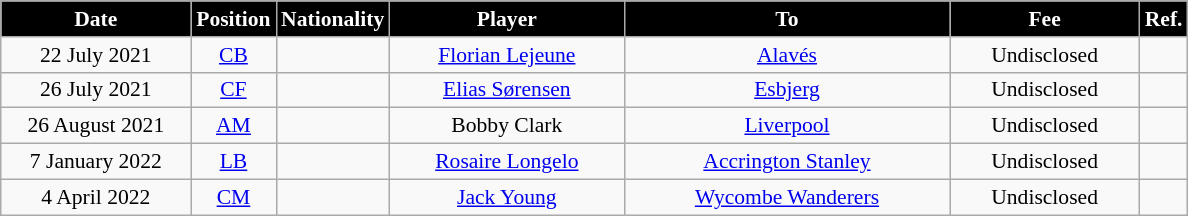<table class="wikitable" style="text-align:center;font-size:90%">
<tr>
<th style="background:black;color:#FFFFFF;width:120px">Date</th>
<th style="background:black;color:#FFFFFF;width:50px">Position</th>
<th style="background:black;color:#FFFFFF;width:50px">Nationality</th>
<th style="background:black;color:#FFFFFF;width:150px">Player</th>
<th style="background:black;color:#FFFFFF;width:210px">To</th>
<th style="background:black;color:#FFFFFF;width:120px">Fee</th>
<th style="background:black;color:#FFFFFF;width:25px">Ref.</th>
</tr>
<tr>
<td>22 July 2021</td>
<td><a href='#'>CB</a></td>
<td></td>
<td><a href='#'>Florian Lejeune</a></td>
<td> <a href='#'>Alavés</a></td>
<td>Undisclosed</td>
<td></td>
</tr>
<tr>
<td>26 July 2021</td>
<td><a href='#'>CF</a></td>
<td></td>
<td><a href='#'>Elias Sørensen</a></td>
<td> <a href='#'>Esbjerg</a></td>
<td>Undisclosed</td>
<td></td>
</tr>
<tr>
<td>26 August 2021</td>
<td><a href='#'>AM</a></td>
<td></td>
<td>Bobby Clark</td>
<td> <a href='#'>Liverpool</a></td>
<td>Undisclosed</td>
<td></td>
</tr>
<tr>
<td>7 January 2022</td>
<td><a href='#'>LB</a></td>
<td></td>
<td><a href='#'>Rosaire Longelo</a></td>
<td> <a href='#'>Accrington Stanley</a></td>
<td>Undisclosed</td>
<td></td>
</tr>
<tr>
<td>4 April 2022</td>
<td><a href='#'>CM</a></td>
<td></td>
<td><a href='#'>Jack Young</a></td>
<td> <a href='#'>Wycombe Wanderers</a></td>
<td>Undisclosed</td>
<td></td>
</tr>
</table>
